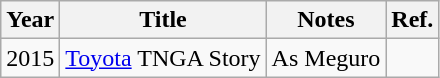<table class="wikitable">
<tr>
<th>Year</th>
<th>Title</th>
<th>Notes</th>
<th>Ref.</th>
</tr>
<tr>
<td>2015</td>
<td><a href='#'>Toyota</a> TNGA Story</td>
<td>As Meguro</td>
<td></td>
</tr>
</table>
